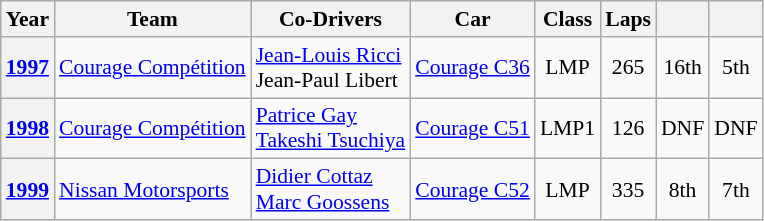<table class="wikitable" style="text-align:center; font-size:90%">
<tr>
<th>Year</th>
<th>Team</th>
<th>Co-Drivers</th>
<th>Car</th>
<th>Class</th>
<th>Laps</th>
<th></th>
<th></th>
</tr>
<tr>
<th><a href='#'>1997</a></th>
<td align="left"> <a href='#'>Courage Compétition</a></td>
<td align="left"> <a href='#'>Jean-Louis Ricci</a><br> Jean-Paul Libert</td>
<td align="left"><a href='#'>Courage C36</a></td>
<td>LMP</td>
<td>265</td>
<td>16th</td>
<td>5th</td>
</tr>
<tr>
<th><a href='#'>1998</a></th>
<td align="left"> <a href='#'>Courage Compétition</a></td>
<td align="left"> <a href='#'>Patrice Gay</a><br> <a href='#'>Takeshi Tsuchiya</a></td>
<td align="left"><a href='#'>Courage C51</a></td>
<td>LMP1</td>
<td>126</td>
<td>DNF</td>
<td>DNF</td>
</tr>
<tr>
<th><a href='#'>1999</a></th>
<td align="left"> <a href='#'>Nissan Motorsports</a></td>
<td align="left"> <a href='#'>Didier Cottaz</a><br> <a href='#'>Marc Goossens</a></td>
<td align="left"><a href='#'>Courage C52</a></td>
<td>LMP</td>
<td>335</td>
<td>8th</td>
<td>7th</td>
</tr>
</table>
